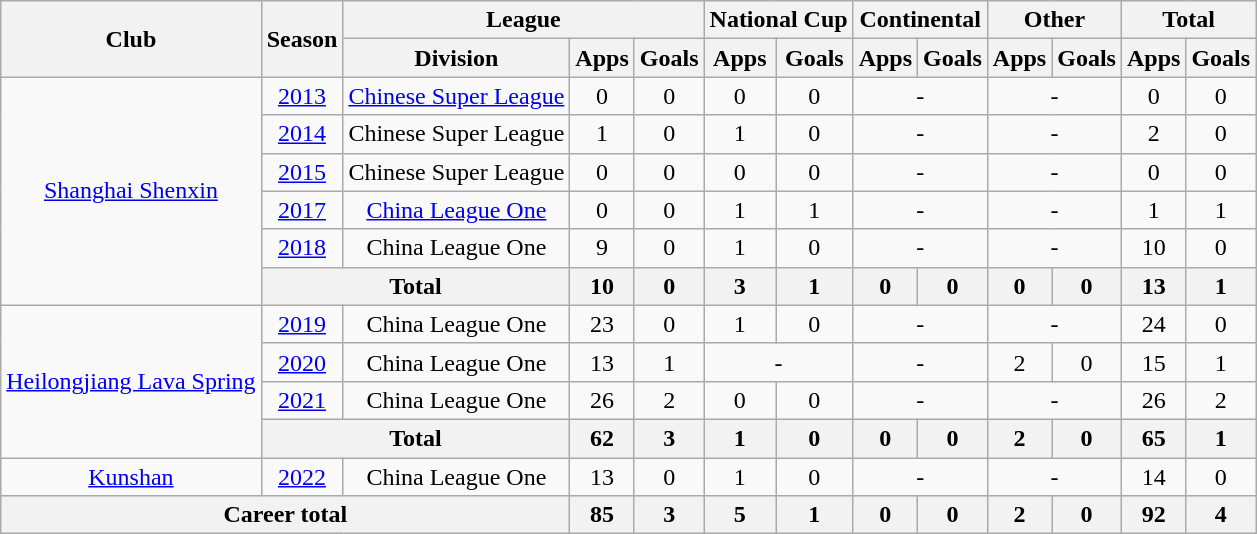<table class="wikitable" style="text-align: center">
<tr>
<th rowspan="2">Club</th>
<th rowspan="2">Season</th>
<th colspan="3">League</th>
<th colspan="2">National Cup</th>
<th colspan="2">Continental</th>
<th colspan="2">Other</th>
<th colspan="2">Total</th>
</tr>
<tr>
<th>Division</th>
<th>Apps</th>
<th>Goals</th>
<th>Apps</th>
<th>Goals</th>
<th>Apps</th>
<th>Goals</th>
<th>Apps</th>
<th>Goals</th>
<th>Apps</th>
<th>Goals</th>
</tr>
<tr>
<td rowspan=6><a href='#'>Shanghai Shenxin</a></td>
<td><a href='#'>2013</a></td>
<td><a href='#'>Chinese Super League</a></td>
<td>0</td>
<td>0</td>
<td>0</td>
<td>0</td>
<td colspan="2">-</td>
<td colspan="2">-</td>
<td>0</td>
<td>0</td>
</tr>
<tr>
<td><a href='#'>2014</a></td>
<td>Chinese Super League</td>
<td>1</td>
<td>0</td>
<td>1</td>
<td>0</td>
<td colspan="2">-</td>
<td colspan="2">-</td>
<td>2</td>
<td>0</td>
</tr>
<tr>
<td><a href='#'>2015</a></td>
<td>Chinese Super League</td>
<td>0</td>
<td>0</td>
<td>0</td>
<td>0</td>
<td colspan="2">-</td>
<td colspan="2">-</td>
<td>0</td>
<td>0</td>
</tr>
<tr>
<td><a href='#'>2017</a></td>
<td><a href='#'>China League One</a></td>
<td>0</td>
<td>0</td>
<td>1</td>
<td>1</td>
<td colspan="2">-</td>
<td colspan="2">-</td>
<td>1</td>
<td>1</td>
</tr>
<tr>
<td><a href='#'>2018</a></td>
<td>China League One</td>
<td>9</td>
<td>0</td>
<td>1</td>
<td>0</td>
<td colspan="2">-</td>
<td colspan="2">-</td>
<td>10</td>
<td>0</td>
</tr>
<tr>
<th colspan=2>Total</th>
<th>10</th>
<th>0</th>
<th>3</th>
<th>1</th>
<th>0</th>
<th>0</th>
<th>0</th>
<th>0</th>
<th>13</th>
<th>1</th>
</tr>
<tr>
<td rowspan=4><a href='#'>Heilongjiang Lava Spring</a></td>
<td><a href='#'>2019</a></td>
<td>China League One</td>
<td>23</td>
<td>0</td>
<td>1</td>
<td>0</td>
<td colspan="2">-</td>
<td colspan="2">-</td>
<td>24</td>
<td>0</td>
</tr>
<tr>
<td><a href='#'>2020</a></td>
<td>China League One</td>
<td>13</td>
<td>1</td>
<td colspan="2">-</td>
<td colspan="2">-</td>
<td>2</td>
<td>0</td>
<td>15</td>
<td>1</td>
</tr>
<tr>
<td><a href='#'>2021</a></td>
<td>China League One</td>
<td>26</td>
<td>2</td>
<td>0</td>
<td>0</td>
<td colspan="2">-</td>
<td colspan="2">-</td>
<td>26</td>
<td>2</td>
</tr>
<tr>
<th colspan=2>Total</th>
<th>62</th>
<th>3</th>
<th>1</th>
<th>0</th>
<th>0</th>
<th>0</th>
<th>2</th>
<th>0</th>
<th>65</th>
<th>1</th>
</tr>
<tr>
<td><a href='#'>Kunshan</a></td>
<td><a href='#'>2022</a></td>
<td>China League One</td>
<td>13</td>
<td>0</td>
<td>1</td>
<td>0</td>
<td colspan="2">-</td>
<td colspan="2">-</td>
<td>14</td>
<td>0</td>
</tr>
<tr>
<th colspan=3>Career total</th>
<th>85</th>
<th>3</th>
<th>5</th>
<th>1</th>
<th>0</th>
<th>0</th>
<th>2</th>
<th>0</th>
<th>92</th>
<th>4</th>
</tr>
</table>
